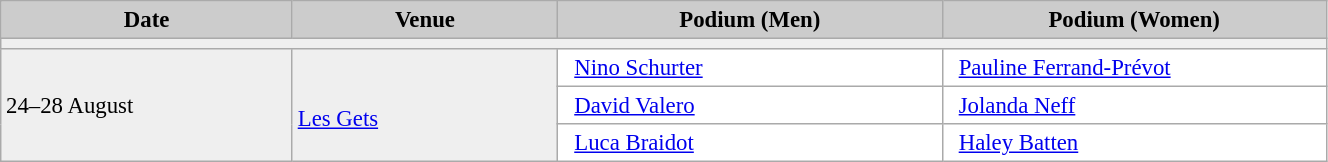<table class="wikitable" width=70% bgcolor="#f7f8ff" cellpadding="3" cellspacing="0" border="1" style="font-size: 95%; border: gray solid 1px; border-collapse: collapse;">
<tr bgcolor="#CCCCCC">
<td align="center"><strong>Date</strong></td>
<td width=20% align="center"><strong>Venue</strong></td>
<td width=29% align="center"><strong>Podium (Men)</strong></td>
<td width=29% align="center"><strong>Podium (Women)</strong></td>
</tr>
<tr bgcolor="#EFEFEF">
<td colspan=4></td>
</tr>
<tr bgcolor="#EFEFEF">
<td rowspan=3>24–28 August</td>
<td rowspan=3><br><a href='#'>Les Gets</a></td>
<td bgcolor="#ffffff">    <a href='#'>Nino Schurter</a></td>
<td bgcolor="#ffffff">    <a href='#'>Pauline Ferrand-Prévot</a></td>
</tr>
<tr>
<td bgcolor="#ffffff">    <a href='#'>David Valero</a></td>
<td bgcolor="#ffffff">    <a href='#'>Jolanda Neff</a></td>
</tr>
<tr>
<td bgcolor="#ffffff">    <a href='#'>Luca Braidot</a></td>
<td bgcolor="#ffffff">    <a href='#'>Haley Batten</a></td>
</tr>
</table>
